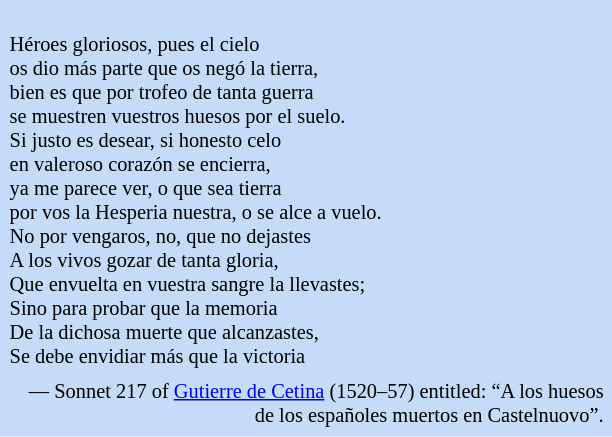<table class="toccolours" style="float: right; margin-left: 1em; margin-right: 1em; font-size: 85%; background:#c6dbf7; color:black; width:30em; max-width: 40%;" cellspacing="5">
<tr>
<td style="text-align: left;"><br>Héroes gloriosos, pues el cielo<br>
os dio más parte que os negó la tierra,<br>
bien es que por trofeo de tanta guerra<br>
se muestren vuestros huesos por el suelo.<br>
Si justo es desear, si honesto celo<br>
en valeroso corazón se encierra,<br>
ya me parece ver, o que sea tierra<br>
por vos la Hesperia nuestra, o se alce a vuelo.<br>
No por vengaros, no, que no dejastes<br>
A los vivos gozar de tanta gloria,<br>
Que envuelta en vuestra sangre la llevastes;<br>
Sino para probar que la memoria<br>
De la dichosa muerte que alcanzastes,<br>
Se debe envidiar más que la victoria<br></td>
</tr>
<tr>
<td style="text-align: right;">— Sonnet 217 of <a href='#'>Gutierre de Cetina</a> (1520–57) entitled: “A los huesos de los españoles muertos en Castelnuovo”.</td>
</tr>
</table>
